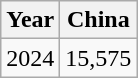<table class="wikitable">
<tr>
<th>Year</th>
<th>China</th>
</tr>
<tr>
<td>2024</td>
<td>15,575</td>
</tr>
</table>
